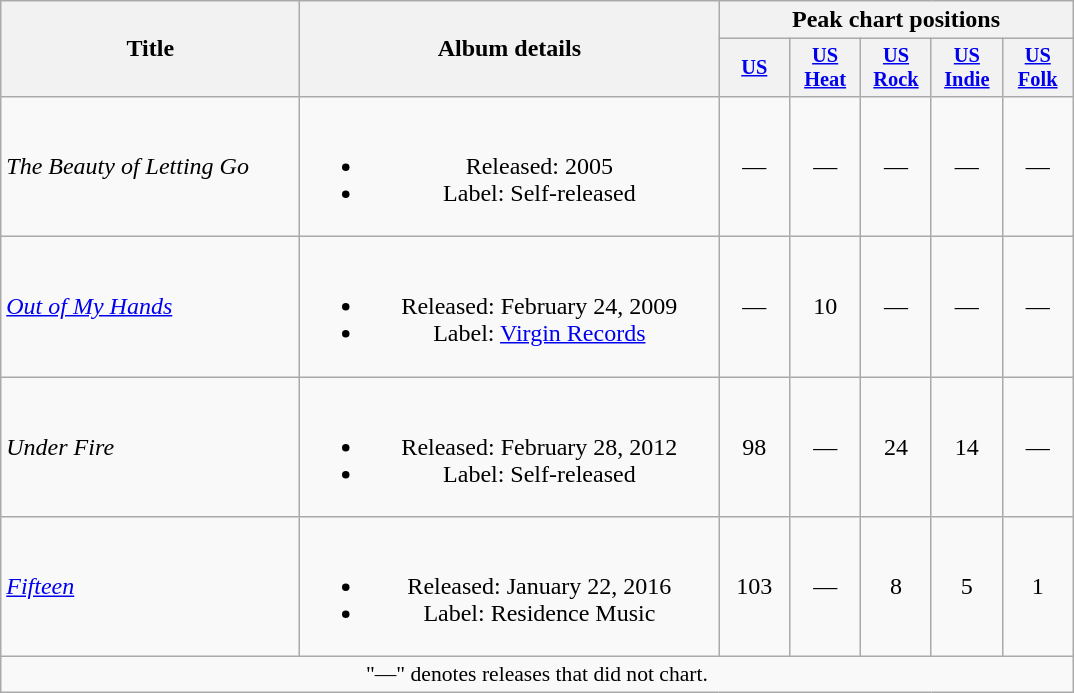<table class="wikitable plainrowheaders" style="text-align:center;" border="1">
<tr>
<th scope="col" rowspan="2" style="width:12em;">Title</th>
<th scope="col" rowspan="2" style="width:17em;">Album details</th>
<th scope="col" colspan="5">Peak chart positions</th>
</tr>
<tr>
<th scope="col" style="width:3em;font-size:85%;"><a href='#'>US</a><br></th>
<th scope="col" style="width:3em;font-size:85%;"><a href='#'>US<br>Heat</a><br></th>
<th scope="col" style="width:3em;font-size:85%;"><a href='#'>US<br>Rock</a><br></th>
<th scope="col" style="width:3em;font-size:85%;"><a href='#'>US<br>Indie</a><br></th>
<th scope="col" style="width:3em;font-size:85%;"><a href='#'>US<br>Folk</a><br></th>
</tr>
<tr>
<td style= "text-align: left;"><em>The Beauty of Letting Go</em></td>
<td><br><ul><li>Released: 2005</li><li>Label:  Self-released</li></ul></td>
<td>—</td>
<td>—</td>
<td>—</td>
<td>—</td>
<td>—</td>
</tr>
<tr>
<td style= "text-align: left;"><em><a href='#'>Out of My Hands</a></em></td>
<td><br><ul><li>Released: February 24, 2009</li><li>Label: <a href='#'>Virgin Records</a></li></ul></td>
<td>—</td>
<td>10</td>
<td>—</td>
<td>—</td>
<td>—</td>
</tr>
<tr>
<td style= "text-align: left;"><em>Under Fire</em></td>
<td><br><ul><li>Released: February 28, 2012</li><li>Label: Self-released</li></ul></td>
<td>98</td>
<td>—</td>
<td>24</td>
<td>14</td>
<td>—</td>
</tr>
<tr>
<td style= "text-align: left;"><em><a href='#'>Fifteen</a></em></td>
<td><br><ul><li>Released: January 22, 2016</li><li>Label: Residence Music</li></ul></td>
<td>103</td>
<td>—</td>
<td>8</td>
<td>5</td>
<td>1</td>
</tr>
<tr>
<td colspan="14" style="text-align:center; font-size:90%;">"—" denotes releases that did not chart.</td>
</tr>
</table>
